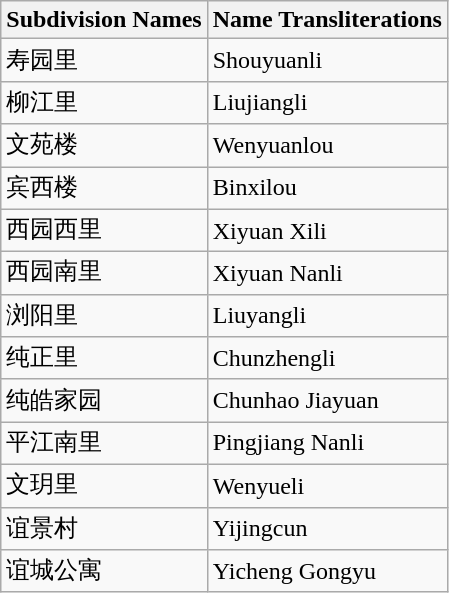<table class="wikitable sortable">
<tr>
<th>Subdivision Names</th>
<th>Name Transliterations</th>
</tr>
<tr>
<td>寿园里</td>
<td>Shouyuanli</td>
</tr>
<tr>
<td>柳江里</td>
<td>Liujiangli</td>
</tr>
<tr>
<td>文苑楼</td>
<td>Wenyuanlou</td>
</tr>
<tr>
<td>宾西楼</td>
<td>Binxilou</td>
</tr>
<tr>
<td>西园西里</td>
<td>Xiyuan Xili</td>
</tr>
<tr>
<td>西园南里</td>
<td>Xiyuan Nanli</td>
</tr>
<tr>
<td>浏阳里</td>
<td>Liuyangli</td>
</tr>
<tr>
<td>纯正里</td>
<td>Chunzhengli</td>
</tr>
<tr>
<td>纯皓家园</td>
<td>Chunhao Jiayuan</td>
</tr>
<tr>
<td>平江南里</td>
<td>Pingjiang Nanli</td>
</tr>
<tr>
<td>文玥里</td>
<td>Wenyueli</td>
</tr>
<tr>
<td>谊景村</td>
<td>Yijingcun</td>
</tr>
<tr>
<td>谊城公寓</td>
<td>Yicheng Gongyu</td>
</tr>
</table>
